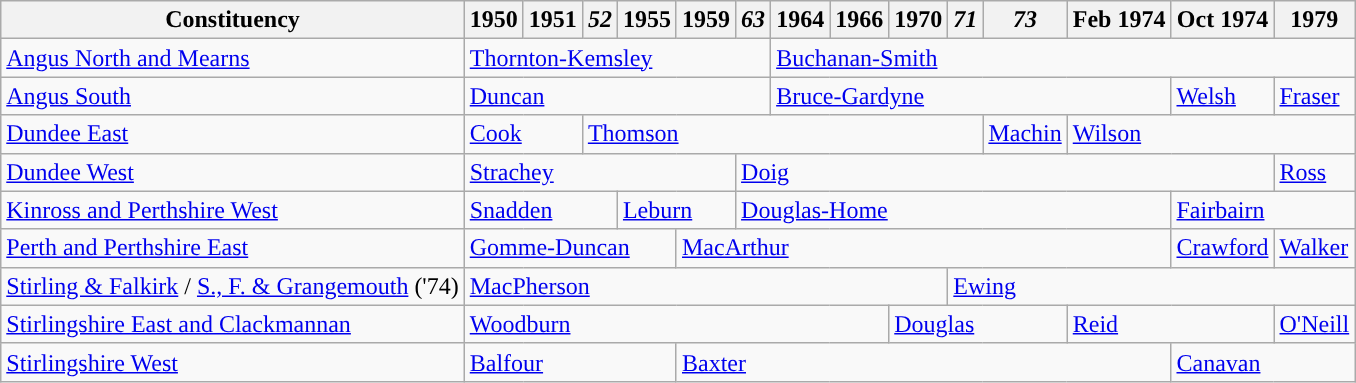<table class="wikitable">
<tr>
<th>Constituency</th>
<th>1950</th>
<th>1951</th>
<th><em>52</em></th>
<th>1955</th>
<th>1959</th>
<th><em>63</em></th>
<th>1964</th>
<th>1966</th>
<th>1970</th>
<th><em>71</em></th>
<th><em>73</em></th>
<th>Feb 1974</th>
<th>Oct 1974</th>
<th>1979</th>
</tr>
<tr>
<td><a href='#'>Angus North and Mearns</a></td>
<td colspan="6"><a href='#'>Thornton-Kemsley</a></td>
<td colspan="8"><a href='#'>Buchanan-Smith</a></td>
</tr>
<tr>
<td><a href='#'>Angus South</a></td>
<td colspan="6"><a href='#'>Duncan</a></td>
<td colspan="6"><a href='#'>Bruce-Gardyne</a></td>
<td><a href='#'>Welsh</a></td>
<td><a href='#'>Fraser</a></td>
</tr>
<tr>
<td><a href='#'>Dundee East</a></td>
<td colspan="2"><a href='#'>Cook</a></td>
<td colspan="8"><a href='#'>Thomson</a></td>
<td><a href='#'>Machin</a></td>
<td colspan="3"><a href='#'>Wilson</a></td>
</tr>
<tr>
<td><a href='#'>Dundee West</a></td>
<td colspan="5"><a href='#'>Strachey</a></td>
<td colspan="8"><a href='#'>Doig</a></td>
<td><a href='#'>Ross</a></td>
</tr>
<tr>
<td><a href='#'>Kinross and Perthshire West</a></td>
<td colspan="3"><a href='#'>Snadden</a></td>
<td colspan="2"><a href='#'>Leburn</a></td>
<td colspan="7"><a href='#'>Douglas-Home</a></td>
<td colspan="2"><a href='#'>Fairbairn</a></td>
</tr>
<tr>
<td><a href='#'>Perth and Perthshire East</a></td>
<td colspan="4"><a href='#'>Gomme-Duncan</a></td>
<td colspan="8"><a href='#'>MacArthur</a></td>
<td><a href='#'>Crawford</a></td>
<td><a href='#'>Walker</a></td>
</tr>
<tr>
<td><a href='#'>Stirling & Falkirk</a> / <a href='#'>S., F. & Grangemouth</a> ('74)</td>
<td colspan="9"><a href='#'>MacPherson</a></td>
<td colspan="5"><a href='#'>Ewing</a></td>
</tr>
<tr>
<td><a href='#'>Stirlingshire East and Clackmannan</a></td>
<td colspan="8"><a href='#'>Woodburn</a></td>
<td colspan="3"><a href='#'>Douglas</a></td>
<td colspan="2"><a href='#'>Reid</a></td>
<td><a href='#'>O'Neill</a></td>
</tr>
<tr>
<td><a href='#'>Stirlingshire West</a></td>
<td colspan="4"><a href='#'>Balfour</a></td>
<td colspan="8"><a href='#'>Baxter</a></td>
<td colspan="2"><a href='#'>Canavan</a></td>
</tr>
</table>
